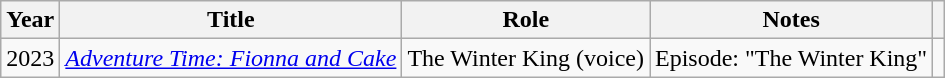<table class="wikitable">
<tr>
<th>Year</th>
<th>Title</th>
<th>Role</th>
<th>Notes</th>
<th></th>
</tr>
<tr>
<td>2023</td>
<td><em><a href='#'>Adventure Time: Fionna and Cake</a></em></td>
<td>The Winter King (voice)</td>
<td>Episode: "The Winter King"</td>
<td></td>
</tr>
</table>
